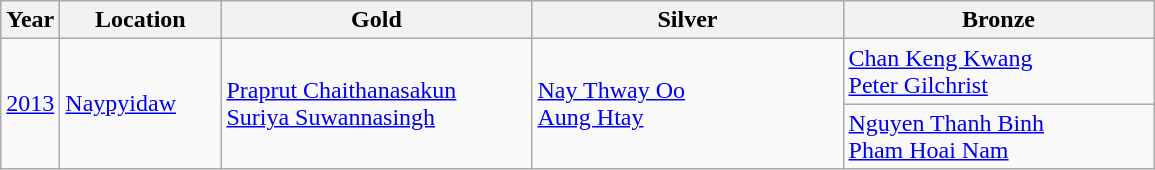<table class="wikitable">
<tr>
<th>Year</th>
<th width="100">Location</th>
<th width="200">Gold</th>
<th width="200">Silver</th>
<th width="200">Bronze</th>
</tr>
<tr>
<td rowspan=2><a href='#'>2013</a></td>
<td rowspan=2> <a href='#'>Naypyidaw</a></td>
<td rowspan=2> <a href='#'>Praprut Chaithanasakun</a><br> <a href='#'>Suriya Suwannasingh</a></td>
<td rowspan=2> <a href='#'>Nay Thway Oo</a><br> <a href='#'>Aung Htay</a></td>
<td> <a href='#'>Chan Keng Kwang</a><br> <a href='#'>Peter Gilchrist</a></td>
</tr>
<tr>
<td> <a href='#'>Nguyen Thanh Binh</a><br> <a href='#'>Pham Hoai Nam</a></td>
</tr>
</table>
